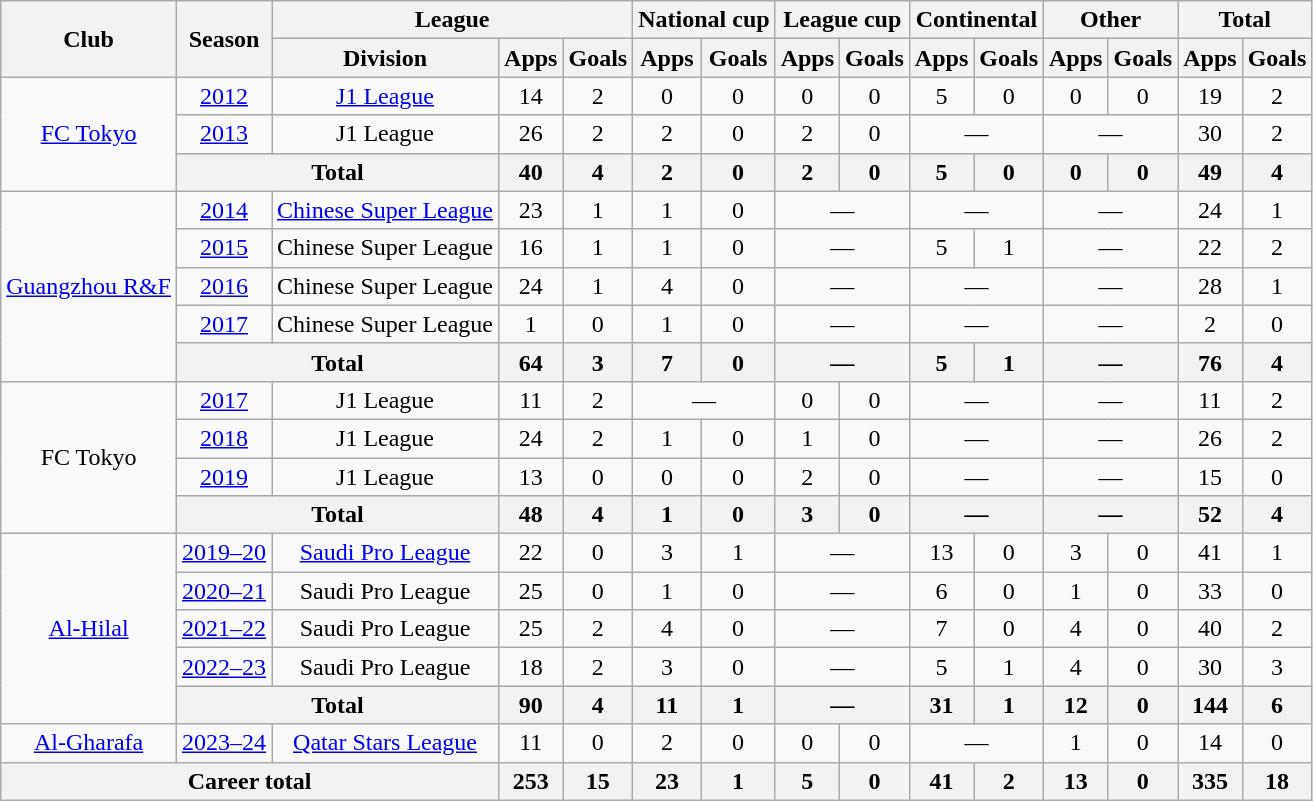<table class="wikitable" style="text-align:center;">
<tr>
<th rowspan=2>Club</th>
<th rowspan=2>Season</th>
<th colspan=3>League</th>
<th colspan=2>National cup</th>
<th colspan=2>League cup</th>
<th colspan=2>Continental</th>
<th colspan=2>Other</th>
<th colspan=2>Total</th>
</tr>
<tr>
<th>Division</th>
<th>Apps</th>
<th>Goals</th>
<th>Apps</th>
<th>Goals</th>
<th>Apps</th>
<th>Goals</th>
<th>Apps</th>
<th>Goals</th>
<th>Apps</th>
<th>Goals</th>
<th>Apps</th>
<th>Goals</th>
</tr>
<tr>
<td rowspan="3"><a href='#'>FC Tokyo</a></td>
<td><a href='#'>2012</a></td>
<td><a href='#'>J1 League</a></td>
<td>14</td>
<td>2</td>
<td>0</td>
<td>0</td>
<td>0</td>
<td>0</td>
<td>5</td>
<td>0</td>
<td>0</td>
<td>0</td>
<td>19</td>
<td>2</td>
</tr>
<tr>
<td><a href='#'>2013</a></td>
<td>J1 League</td>
<td>26</td>
<td>2</td>
<td>2</td>
<td>0</td>
<td>2</td>
<td>0</td>
<td colspan=2>—</td>
<td colspan=2>—</td>
<td>30</td>
<td>2</td>
</tr>
<tr>
<th colspan=2>Total</th>
<th>40</th>
<th>4</th>
<th>2</th>
<th>0</th>
<th>2</th>
<th>0</th>
<th>5</th>
<th>0</th>
<th>0</th>
<th>0</th>
<th>49</th>
<th>4</th>
</tr>
<tr>
<td rowspan="5"><a href='#'>Guangzhou R&F</a></td>
<td><a href='#'>2014</a></td>
<td><a href='#'>Chinese Super League</a></td>
<td>23</td>
<td>1</td>
<td>1</td>
<td>0</td>
<td colspan=2>—</td>
<td colspan=2>—</td>
<td colspan=2>—</td>
<td>24</td>
<td>1</td>
</tr>
<tr>
<td><a href='#'>2015</a></td>
<td>Chinese Super League</td>
<td>16</td>
<td>1</td>
<td>1</td>
<td>0</td>
<td colspan=2>—</td>
<td>5</td>
<td>1</td>
<td colspan=2>—</td>
<td>22</td>
<td>2</td>
</tr>
<tr>
<td><a href='#'>2016</a></td>
<td>Chinese Super League</td>
<td>24</td>
<td>1</td>
<td>4</td>
<td>0</td>
<td colspan=2>—</td>
<td colspan=2>—</td>
<td colspan=2>—</td>
<td>28</td>
<td>1</td>
</tr>
<tr>
<td><a href='#'>2017</a></td>
<td>Chinese Super League</td>
<td>1</td>
<td>0</td>
<td>1</td>
<td>0</td>
<td colspan=2>—</td>
<td colspan=2>—</td>
<td colspan=2>—</td>
<td>2</td>
<td>0</td>
</tr>
<tr>
<th colspan=2>Total</th>
<th>64</th>
<th>3</th>
<th>7</th>
<th>0</th>
<th colspan=2>—</th>
<th>5</th>
<th>1</th>
<th colspan=2>—</th>
<th>76</th>
<th>4</th>
</tr>
<tr>
<td rowspan="4">FC Tokyo</td>
<td><a href='#'>2017</a></td>
<td>J1 League</td>
<td>11</td>
<td>2</td>
<td colspan=2>—</td>
<td>0</td>
<td>0</td>
<td colspan=2>—</td>
<td colspan=2>—</td>
<td>11</td>
<td>2</td>
</tr>
<tr>
<td><a href='#'>2018</a></td>
<td>J1 League</td>
<td>24</td>
<td>2</td>
<td>1</td>
<td>0</td>
<td>1</td>
<td>0</td>
<td colspan=2>—</td>
<td colspan=2>—</td>
<td>26</td>
<td>2</td>
</tr>
<tr>
<td><a href='#'>2019</a></td>
<td>J1 League</td>
<td>13</td>
<td>0</td>
<td>0</td>
<td>0</td>
<td>2</td>
<td>0</td>
<td colspan=2>—</td>
<td colspan=2>—</td>
<td>15</td>
<td>0</td>
</tr>
<tr>
<th colspan=2>Total</th>
<th>48</th>
<th>4</th>
<th>1</th>
<th>0</th>
<th>3</th>
<th>0</th>
<th colspan=2>—</th>
<th colspan=2>—</th>
<th>52</th>
<th>4</th>
</tr>
<tr>
<td rowspan="5"><a href='#'>Al-Hilal</a></td>
<td><a href='#'>2019–20</a></td>
<td><a href='#'>Saudi Pro League</a></td>
<td>22</td>
<td>0</td>
<td>3</td>
<td>1</td>
<td colspan=2>—</td>
<td>13</td>
<td>0</td>
<td>3</td>
<td>0</td>
<td>41</td>
<td>1</td>
</tr>
<tr>
<td><a href='#'>2020–21</a></td>
<td>Saudi Pro League</td>
<td>25</td>
<td>0</td>
<td>1</td>
<td>0</td>
<td colspan=2>—</td>
<td>6</td>
<td>0</td>
<td>1</td>
<td>0</td>
<td>33</td>
<td>0</td>
</tr>
<tr>
<td><a href='#'>2021–22</a></td>
<td>Saudi Pro League</td>
<td>25</td>
<td>2</td>
<td>4</td>
<td>0</td>
<td colspan=2>—</td>
<td>7</td>
<td>0</td>
<td>4</td>
<td>0</td>
<td>40</td>
<td>2</td>
</tr>
<tr>
<td><a href='#'>2022–23</a></td>
<td>Saudi Pro League</td>
<td>18</td>
<td>2</td>
<td>3</td>
<td>0</td>
<td colspan=2>—</td>
<td>5</td>
<td>1</td>
<td>4</td>
<td>0</td>
<td>30</td>
<td>3</td>
</tr>
<tr>
<th colspan=2>Total</th>
<th>90</th>
<th>4</th>
<th>11</th>
<th>1</th>
<th colspan=2>—</th>
<th>31</th>
<th>1</th>
<th>12</th>
<th>0</th>
<th>144</th>
<th>6</th>
</tr>
<tr>
<td><a href='#'>Al-Gharafa</a></td>
<td><a href='#'>2023–24</a></td>
<td><a href='#'>Qatar Stars League</a></td>
<td>11</td>
<td>0</td>
<td>2</td>
<td>0</td>
<td>0</td>
<td>0</td>
<td colspan="2">—</td>
<td>1</td>
<td>0</td>
<td>14</td>
<td>0</td>
</tr>
<tr>
<th colspan=3>Career total</th>
<th>253</th>
<th>15</th>
<th>23</th>
<th>1</th>
<th>5</th>
<th>0</th>
<th>41</th>
<th>2</th>
<th>13</th>
<th>0</th>
<th>335</th>
<th>18</th>
</tr>
</table>
